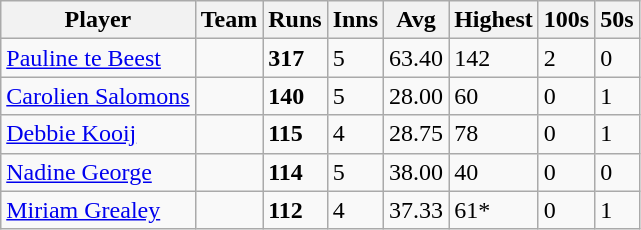<table class="wikitable">
<tr>
<th>Player</th>
<th>Team</th>
<th>Runs</th>
<th>Inns</th>
<th>Avg</th>
<th>Highest</th>
<th>100s</th>
<th>50s</th>
</tr>
<tr>
<td><a href='#'>Pauline te Beest</a></td>
<td></td>
<td><strong>317</strong></td>
<td>5</td>
<td>63.40</td>
<td>142</td>
<td>2</td>
<td>0</td>
</tr>
<tr>
<td><a href='#'>Carolien Salomons</a></td>
<td></td>
<td><strong>140</strong></td>
<td>5</td>
<td>28.00</td>
<td>60</td>
<td>0</td>
<td>1</td>
</tr>
<tr>
<td><a href='#'>Debbie Kooij</a></td>
<td></td>
<td><strong>115</strong></td>
<td>4</td>
<td>28.75</td>
<td>78</td>
<td>0</td>
<td>1</td>
</tr>
<tr>
<td><a href='#'>Nadine George</a></td>
<td></td>
<td><strong>114</strong></td>
<td>5</td>
<td>38.00</td>
<td>40</td>
<td>0</td>
<td>0</td>
</tr>
<tr>
<td><a href='#'>Miriam Grealey</a></td>
<td></td>
<td><strong>112</strong></td>
<td>4</td>
<td>37.33</td>
<td>61*</td>
<td>0</td>
<td>1</td>
</tr>
</table>
